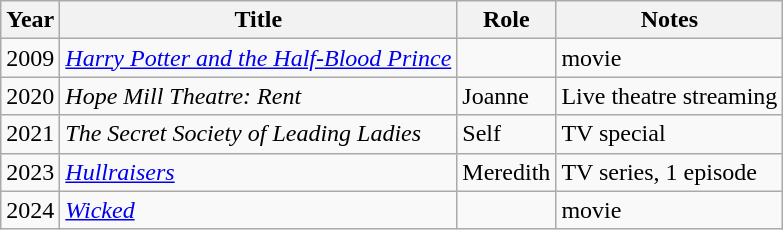<table class="wikitable">
<tr>
<th>Year</th>
<th>Title</th>
<th>Role</th>
<th>Notes</th>
</tr>
<tr>
<td>2009</td>
<td><a href='#'><em>Harry Potter and the Half-Blood Prince</em></a></td>
<td></td>
<td>movie</td>
</tr>
<tr>
<td>2020</td>
<td><em>Hope Mill Theatre: Rent</em></td>
<td>Joanne</td>
<td>Live theatre streaming</td>
</tr>
<tr>
<td>2021</td>
<td><em>The Secret Society of Leading Ladies</em></td>
<td>Self</td>
<td>TV special</td>
</tr>
<tr>
<td>2023</td>
<td><em><a href='#'>Hullraisers</a></em></td>
<td>Meredith</td>
<td>TV series, 1 episode</td>
</tr>
<tr>
<td>2024</td>
<td><em><a href='#'>Wicked</a></em></td>
<td></td>
<td>movie</td>
</tr>
</table>
